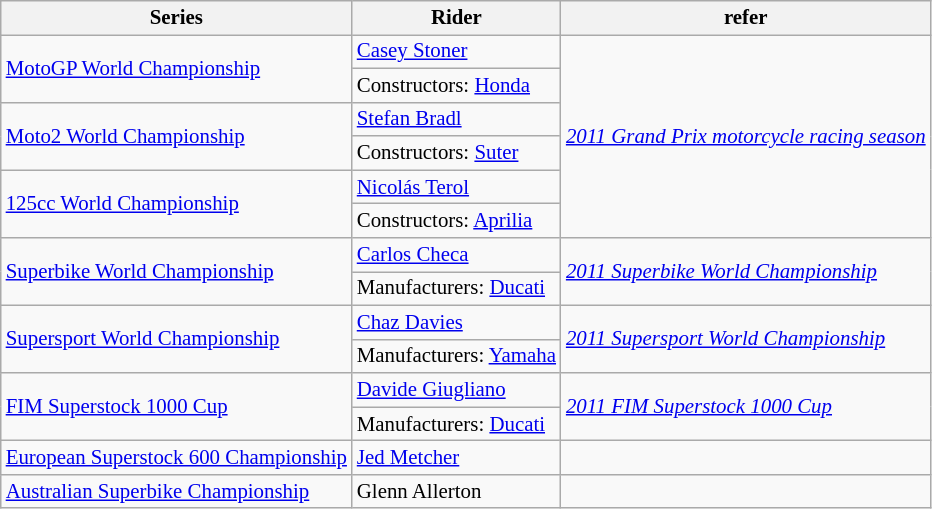<table class="wikitable" style="font-size: 87%;">
<tr>
<th>Series</th>
<th>Rider</th>
<th>refer</th>
</tr>
<tr>
<td rowspan=2><a href='#'>MotoGP World Championship</a></td>
<td> <a href='#'>Casey Stoner</a></td>
<td rowspan=6><em><a href='#'>2011 Grand Prix motorcycle racing season</a></em></td>
</tr>
<tr>
<td>Constructors:  <a href='#'>Honda</a></td>
</tr>
<tr>
<td rowspan=2><a href='#'>Moto2 World Championship</a></td>
<td> <a href='#'>Stefan Bradl</a></td>
</tr>
<tr>
<td>Constructors:  <a href='#'>Suter</a></td>
</tr>
<tr>
<td rowspan=2><a href='#'>125cc World Championship</a></td>
<td> <a href='#'>Nicolás Terol</a></td>
</tr>
<tr>
<td>Constructors:  <a href='#'>Aprilia</a></td>
</tr>
<tr>
<td rowspan=2><a href='#'>Superbike World Championship</a></td>
<td> <a href='#'>Carlos Checa</a></td>
<td rowspan=2><em><a href='#'>2011 Superbike World Championship</a></em></td>
</tr>
<tr>
<td>Manufacturers:  <a href='#'>Ducati</a></td>
</tr>
<tr>
<td rowspan=2><a href='#'>Supersport World Championship</a></td>
<td> <a href='#'>Chaz Davies</a></td>
<td rowspan=2><em><a href='#'>2011 Supersport World Championship</a></em></td>
</tr>
<tr>
<td>Manufacturers:  <a href='#'>Yamaha</a></td>
</tr>
<tr>
<td rowspan=2><a href='#'>FIM Superstock 1000 Cup</a></td>
<td> <a href='#'>Davide Giugliano</a></td>
<td rowspan=2><em><a href='#'>2011 FIM Superstock 1000 Cup</a></em></td>
</tr>
<tr>
<td>Manufacturers:  <a href='#'>Ducati</a></td>
</tr>
<tr>
<td><a href='#'>European Superstock 600 Championship</a></td>
<td> <a href='#'>Jed Metcher</a></td>
<td></td>
</tr>
<tr>
<td><a href='#'>Australian Superbike Championship</a></td>
<td> Glenn Allerton</td>
<td></td>
</tr>
</table>
